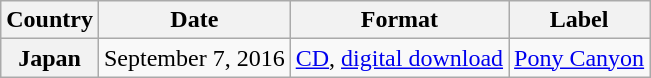<table class="wikitable plainrowheaders">
<tr>
<th>Country</th>
<th>Date</th>
<th>Format</th>
<th>Label</th>
</tr>
<tr>
<th scope="row">Japan</th>
<td>September 7, 2016</td>
<td><a href='#'>CD</a>, <a href='#'>digital download</a></td>
<td><a href='#'>Pony Canyon</a></td>
</tr>
</table>
